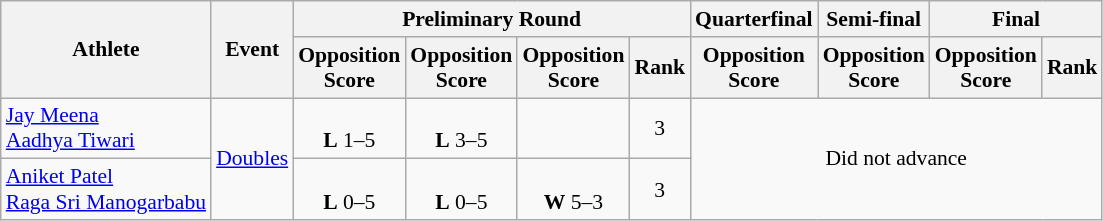<table class=wikitable style=font-size:90%;text-align:center>
<tr>
<th rowspan="2">Athlete</th>
<th rowspan="2">Event</th>
<th colspan="4">Preliminary Round</th>
<th>Quarterfinal</th>
<th>Semi-final</th>
<th colspan="2">Final</th>
</tr>
<tr>
<th>Opposition<br>Score</th>
<th>Opposition<br>Score</th>
<th>Opposition<br>Score</th>
<th>Rank</th>
<th>Opposition<br>Score</th>
<th>Opposition<br>Score</th>
<th>Opposition<br>Score</th>
<th>Rank</th>
</tr>
<tr>
<td align=left><a href='#'>Jay Meena</a><br><a href='#'>Aadhya Tiwari</a></td>
<td rowspan="2"><a href='#'>Doubles</a></td>
<td><br><strong>L</strong> 1–5</td>
<td><br><strong>L</strong> 3–5</td>
<td></td>
<td>3</td>
<td colspan="4" rowspan=2>Did not advance</td>
</tr>
<tr>
<td align=left><a href='#'>Aniket Patel</a><br><a href='#'>Raga Sri Manogarbabu</a></td>
<td><br><strong>L</strong> 0–5</td>
<td><br><strong>L</strong> 0–5</td>
<td><br><strong>W</strong> 5–3</td>
<td>3</td>
</tr>
</table>
